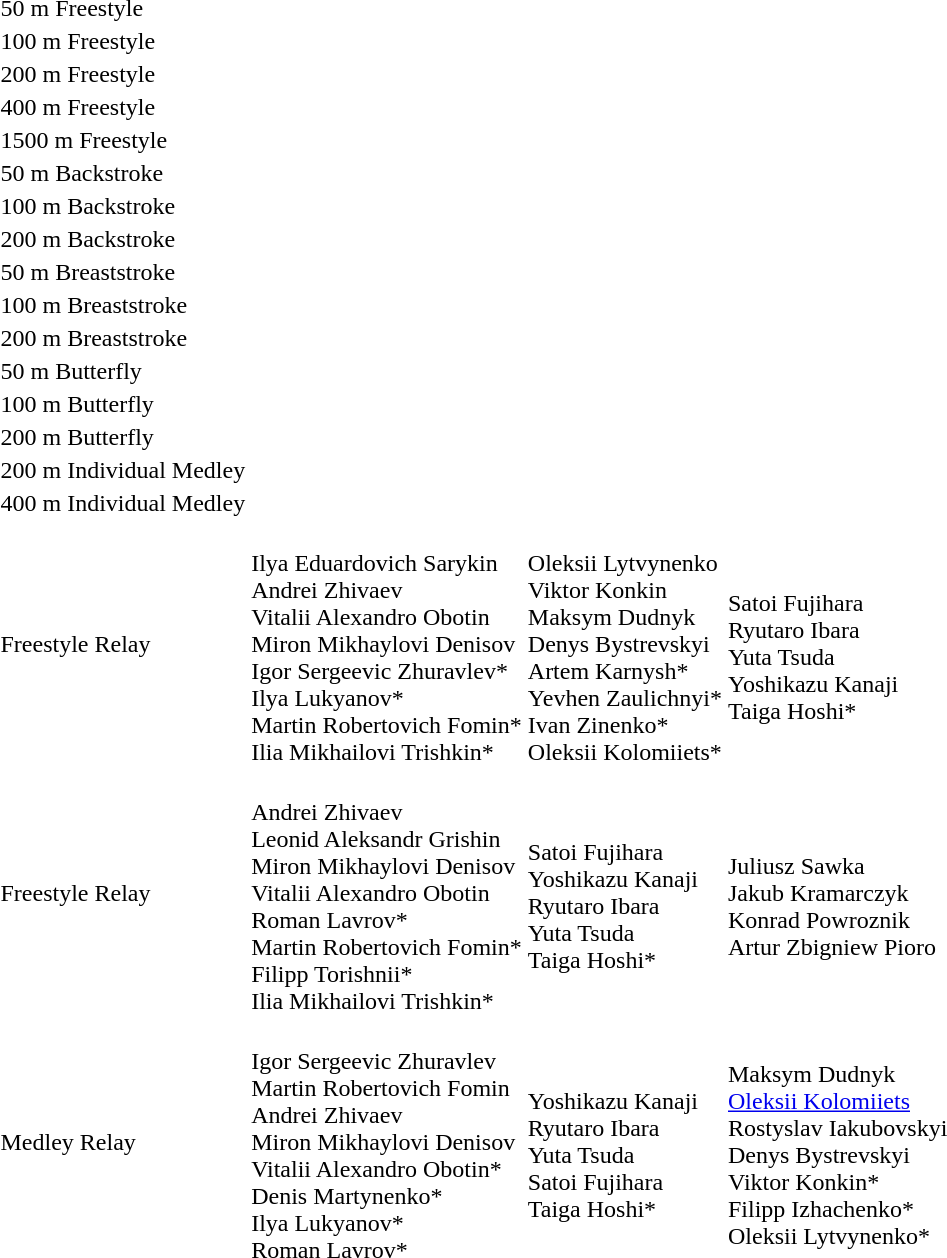<table>
<tr>
<td>50 m Freestyle</td>
<td></td>
<td></td>
<td></td>
</tr>
<tr>
<td>100 m Freestyle</td>
<td></td>
<td></td>
<td></td>
</tr>
<tr>
<td>200 m Freestyle</td>
<td></td>
<td></td>
<td></td>
</tr>
<tr>
<td>400 m Freestyle</td>
<td></td>
<td></td>
<td></td>
</tr>
<tr>
<td>1500 m Freestyle</td>
<td></td>
<td></td>
<td></td>
</tr>
<tr>
<td>50 m Backstroke</td>
<td></td>
<td></td>
<td></td>
</tr>
<tr>
<td>100 m Backstroke</td>
<td></td>
<td></td>
<td></td>
</tr>
<tr>
<td>200 m Backstroke</td>
<td></td>
<td></td>
<td></td>
</tr>
<tr>
<td>50 m Breaststroke</td>
<td></td>
<td></td>
<td></td>
</tr>
<tr>
<td>100 m Breaststroke</td>
<td></td>
<td></td>
<td></td>
</tr>
<tr>
<td>200 m Breaststroke</td>
<td></td>
<td></td>
<td></td>
</tr>
<tr>
<td>50 m Butterfly</td>
<td></td>
<td></td>
<td></td>
</tr>
<tr>
<td>100 m Butterfly</td>
<td></td>
<td></td>
<td></td>
</tr>
<tr>
<td>200 m Butterfly</td>
<td></td>
<td></td>
<td></td>
</tr>
<tr>
<td>200 m Individual Medley</td>
<td></td>
<td></td>
<td></td>
</tr>
<tr>
<td>400 m Individual Medley</td>
<td></td>
<td></td>
<td></td>
</tr>
<tr>
<td> Freestyle Relay</td>
<td><br>Ilya Eduardovich Sarykin<br>Andrei Zhivaev<br>Vitalii Alexandro Obotin<br>Miron Mikhaylovi Denisov<br>Igor Sergeevic Zhuravlev*<br>Ilya Lukyanov*<br>Martin Robertovich Fomin*<br>Ilia Mikhailovi Trishkin*</td>
<td><br>Oleksii Lytvynenko<br>Viktor Konkin<br>Maksym Dudnyk<br>Denys Bystrevskyi<br>Artem Karnysh*<br>Yevhen Zaulichnyi*<br>Ivan Zinenko*<br>Oleksii Kolomiiets*</td>
<td><br>Satoi Fujihara<br>Ryutaro Ibara<br>Yuta Tsuda<br>Yoshikazu Kanaji<br>Taiga Hoshi*</td>
</tr>
<tr>
<td> Freestyle Relay</td>
<td><br>Andrei Zhivaev<br>Leonid Aleksandr Grishin<br>Miron Mikhaylovi Denisov<br>Vitalii Alexandro Obotin<br>Roman Lavrov*<br>Martin Robertovich Fomin*<br>Filipp Torishnii*<br>Ilia Mikhailovi Trishkin*</td>
<td><br>Satoi Fujihara<br>Yoshikazu Kanaji<br>Ryutaro Ibara<br>Yuta Tsuda<br>Taiga Hoshi*</td>
<td><br>Juliusz Sawka<br>Jakub Kramarczyk<br>Konrad Powroznik<br>Artur Zbigniew Pioro</td>
</tr>
<tr>
<td> Medley Relay</td>
<td><br>Igor Sergeevic Zhuravlev<br>Martin Robertovich Fomin<br>Andrei Zhivaev<br>Miron Mikhaylovi Denisov<br>Vitalii Alexandro Obotin*<br>Denis Martynenko*<br>Ilya Lukyanov*<br>Roman Lavrov*</td>
<td><br>Yoshikazu Kanaji<br>Ryutaro Ibara<br>Yuta Tsuda<br>Satoi Fujihara<br>Taiga Hoshi*</td>
<td><br>Maksym Dudnyk<br><a href='#'>Oleksii Kolomiiets</a><br>Rostyslav Iakubovskyi<br>Denys Bystrevskyi<br>Viktor Konkin*<br>Filipp Izhachenko*<br>Oleksii Lytvynenko*</td>
</tr>
</table>
